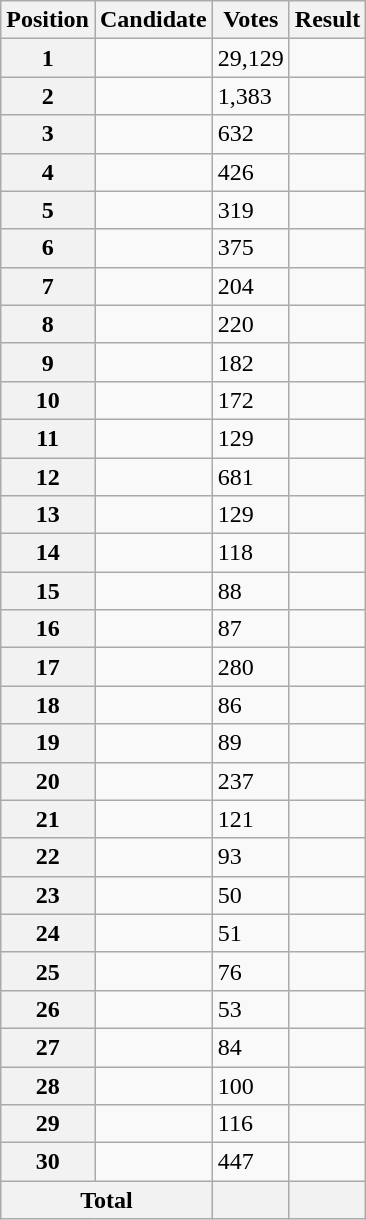<table class="wikitable sortable col3right">
<tr>
<th scope="col">Position</th>
<th scope="col">Candidate</th>
<th scope="col">Votes</th>
<th scope="col">Result</th>
</tr>
<tr>
<th scope="row">1</th>
<td></td>
<td>29,129</td>
<td></td>
</tr>
<tr>
<th scope="row">2</th>
<td></td>
<td>1,383</td>
<td></td>
</tr>
<tr>
<th scope="row">3</th>
<td></td>
<td>632</td>
<td></td>
</tr>
<tr>
<th scope="row">4</th>
<td></td>
<td>426</td>
<td></td>
</tr>
<tr>
<th scope="row">5</th>
<td></td>
<td>319</td>
<td></td>
</tr>
<tr>
<th scope="row">6</th>
<td></td>
<td>375</td>
<td></td>
</tr>
<tr>
<th scope="row">7</th>
<td></td>
<td>204</td>
<td></td>
</tr>
<tr>
<th scope="row">8</th>
<td></td>
<td>220</td>
<td></td>
</tr>
<tr>
<th scope="row">9</th>
<td></td>
<td>182</td>
<td></td>
</tr>
<tr>
<th scope="row">10</th>
<td></td>
<td>172</td>
<td></td>
</tr>
<tr>
<th scope="row">11</th>
<td></td>
<td>129</td>
<td></td>
</tr>
<tr>
<th scope="row">12</th>
<td></td>
<td>681</td>
<td></td>
</tr>
<tr>
<th scope="row">13</th>
<td></td>
<td>129</td>
<td></td>
</tr>
<tr>
<th scope="row">14</th>
<td></td>
<td>118</td>
<td></td>
</tr>
<tr>
<th scope="row">15</th>
<td></td>
<td>88</td>
<td></td>
</tr>
<tr>
<th scope="row">16</th>
<td></td>
<td>87</td>
<td></td>
</tr>
<tr>
<th scope="row">17</th>
<td></td>
<td>280</td>
<td></td>
</tr>
<tr>
<th scope="row">18</th>
<td></td>
<td>86</td>
<td></td>
</tr>
<tr>
<th scope="row">19</th>
<td></td>
<td>89</td>
<td></td>
</tr>
<tr>
<th scope="row">20</th>
<td></td>
<td>237</td>
<td></td>
</tr>
<tr>
<th scope="row">21</th>
<td></td>
<td>121</td>
<td></td>
</tr>
<tr>
<th scope="row">22</th>
<td></td>
<td>93</td>
<td></td>
</tr>
<tr>
<th scope="row">23</th>
<td></td>
<td>50</td>
<td></td>
</tr>
<tr>
<th scope="row">24</th>
<td></td>
<td>51</td>
<td></td>
</tr>
<tr>
<th scope="row">25</th>
<td></td>
<td>76</td>
<td></td>
</tr>
<tr>
<th scope="row">26</th>
<td></td>
<td>53</td>
<td></td>
</tr>
<tr>
<th scope="row">27</th>
<td></td>
<td>84</td>
<td></td>
</tr>
<tr>
<th scope="row">28</th>
<td></td>
<td>100</td>
<td></td>
</tr>
<tr>
<th scope="row">29</th>
<td></td>
<td>116</td>
<td></td>
</tr>
<tr>
<th scope="row">30</th>
<td></td>
<td>447</td>
<td></td>
</tr>
<tr class="sortbottom">
<th scope="row" colspan="2">Total</th>
<th></th>
<th></th>
</tr>
</table>
